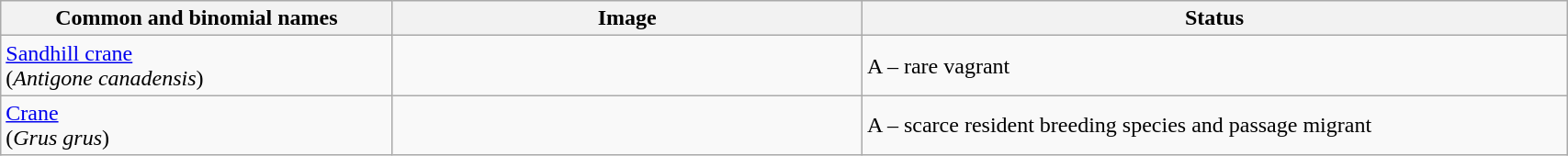<table width=90% class="wikitable">
<tr>
<th width=25%>Common and binomial names</th>
<th width=30%>Image</th>
<th width=45%>Status</th>
</tr>
<tr>
<td><a href='#'>Sandhill crane</a><br>(<em>Antigone canadensis</em>)</td>
<td></td>
<td>A – rare vagrant</td>
</tr>
<tr>
<td><a href='#'>Crane</a><br>(<em>Grus grus</em>)</td>
<td></td>
<td>A – scarce resident breeding species and passage migrant</td>
</tr>
</table>
